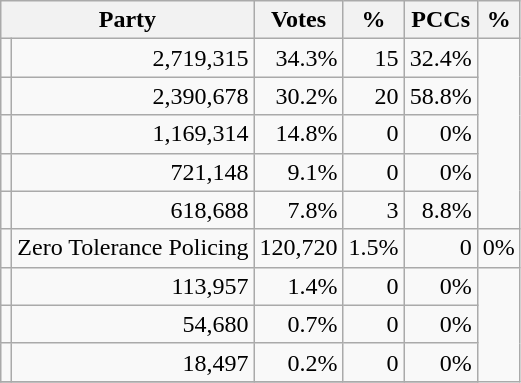<table class="wikitable" style="text-align:right;">
<tr>
<th colspan=2>Party</th>
<th scope="col">Votes</th>
<th scope="col">%</th>
<th scope="col">PCCs</th>
<th scope="col">%</th>
</tr>
<tr>
<td></td>
<td>2,719,315</td>
<td>34.3%</td>
<td>15</td>
<td>32.4%</td>
</tr>
<tr>
<td></td>
<td>2,390,678</td>
<td>30.2%</td>
<td>20</td>
<td>58.8%</td>
</tr>
<tr>
<td></td>
<td>1,169,314</td>
<td>14.8%</td>
<td>0</td>
<td>0%</td>
</tr>
<tr>
<td></td>
<td>721,148</td>
<td>9.1%</td>
<td>0</td>
<td>0%</td>
</tr>
<tr>
<td></td>
<td>618,688</td>
<td>7.8%</td>
<td>3</td>
<td>8.8%</td>
</tr>
<tr>
<td></td>
<td align=left>Zero Tolerance Policing</td>
<td>120,720</td>
<td>1.5%</td>
<td>0</td>
<td>0%</td>
</tr>
<tr>
<td></td>
<td>113,957</td>
<td>1.4%</td>
<td>0</td>
<td>0%</td>
</tr>
<tr>
<td></td>
<td>54,680</td>
<td>0.7%</td>
<td>0</td>
<td>0%</td>
</tr>
<tr>
<td></td>
<td>18,497</td>
<td>0.2%</td>
<td>0</td>
<td>0%</td>
</tr>
<tr>
</tr>
</table>
